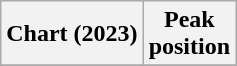<table class="wikitable plainrowheaders sortable">
<tr>
<th scope="col">Chart (2023)</th>
<th scope="col">Peak<br>position</th>
</tr>
<tr>
</tr>
</table>
